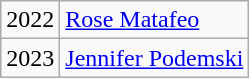<table class="wikitable">
<tr>
<td>2022</td>
<td><a href='#'>Rose Matafeo</a></td>
</tr>
<tr>
<td>2023</td>
<td><a href='#'>Jennifer Podemski</a></td>
</tr>
</table>
